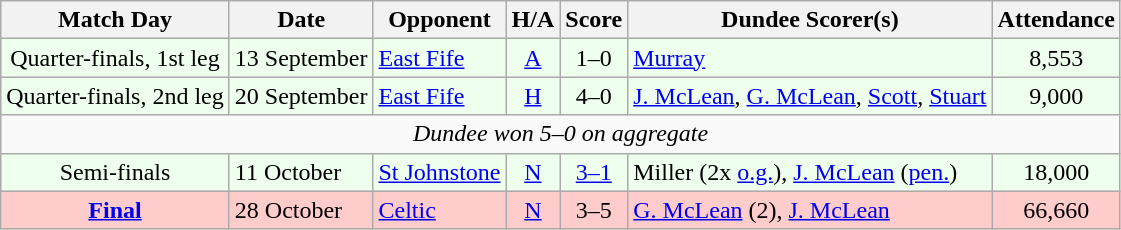<table class="wikitable" style="text-align:center">
<tr>
<th>Match Day</th>
<th>Date</th>
<th>Opponent</th>
<th>H/A</th>
<th>Score</th>
<th>Dundee Scorer(s)</th>
<th>Attendance</th>
</tr>
<tr bgcolor="#EEFFEE">
<td>Quarter-finals, 1st leg</td>
<td align="left">13 September</td>
<td align="left"><a href='#'>East Fife</a></td>
<td><a href='#'>A</a></td>
<td>1–0</td>
<td align="left"><a href='#'>Murray</a></td>
<td>8,553</td>
</tr>
<tr bgcolor="#EEFFEE">
<td>Quarter-finals, 2nd leg</td>
<td align="left">20 September</td>
<td align="left"><a href='#'>East Fife</a></td>
<td><a href='#'>H</a></td>
<td>4–0</td>
<td align="left"><a href='#'>J. McLean</a>, <a href='#'>G. McLean</a>, <a href='#'>Scott</a>, <a href='#'>Stuart</a></td>
<td>9,000</td>
</tr>
<tr>
<td colspan="7"><em>Dundee won 5–0 on aggregate</em></td>
</tr>
<tr bgcolor="#EEFFEE">
<td>Semi-finals</td>
<td align="left">11 October</td>
<td align="left"><a href='#'>St Johnstone</a></td>
<td><a href='#'>N</a></td>
<td><a href='#'>3–1</a></td>
<td align="left">Miller (2x <a href='#'>o.g.</a>), <a href='#'>J. McLean</a> (<a href='#'>pen.</a>)</td>
<td>18,000</td>
</tr>
<tr bgcolor="#FFCCCC">
<td><strong><a href='#'>Final</a></strong></td>
<td align="left">28 October</td>
<td align="left"><a href='#'>Celtic</a></td>
<td><a href='#'>N</a></td>
<td>3–5</td>
<td align="left"><a href='#'>G. McLean</a> (2), <a href='#'>J. McLean</a></td>
<td>66,660</td>
</tr>
</table>
